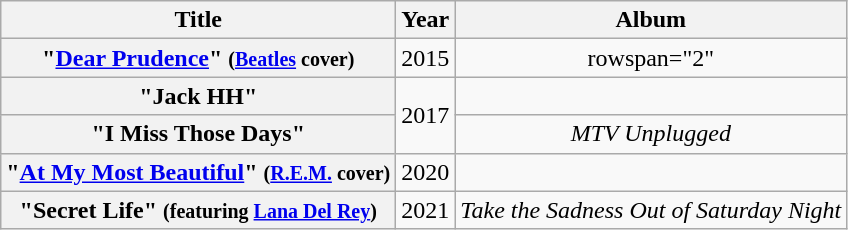<table class="wikitable plainrowheaders" style="text-align:center;" border="1">
<tr>
<th scope="col">Title</th>
<th scope="col">Year</th>
<th scope="col">Album</th>
</tr>
<tr>
<th scope="row">"<a href='#'>Dear Prudence</a>" <small>(<a href='#'>Beatles</a> cover)</small></th>
<td>2015</td>
<td>rowspan="2" </td>
</tr>
<tr>
<th scope="row">"Jack HH"</th>
<td rowspan="2">2017</td>
</tr>
<tr>
<th scope="row">"I Miss Those Days"</th>
<td><em>MTV Unplugged</em></td>
</tr>
<tr>
<th scope="row">"<a href='#'>At My Most Beautiful</a>" <small>(<a href='#'>R.E.M.</a> cover)</small></th>
<td>2020</td>
<td></td>
</tr>
<tr>
<th scope="row">"Secret Life" <small>(featuring <a href='#'>Lana Del Rey</a>)</small></th>
<td>2021</td>
<td><em>Take the Sadness Out of Saturday Night</em></td>
</tr>
</table>
